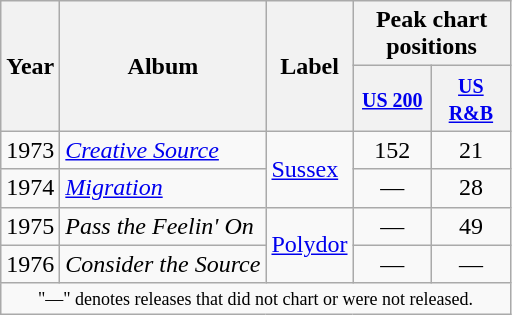<table class="wikitable">
<tr>
<th scope="col" rowspan="2">Year</th>
<th scope="col" rowspan="2">Album</th>
<th scope="col" rowspan="2">Label</th>
<th scope="col" colspan="2">Peak chart positions</th>
</tr>
<tr>
<th style="width:45px;"><small><a href='#'>US 200</a></small><br></th>
<th style="width:45px;"><small><a href='#'>US R&B</a></small><br></th>
</tr>
<tr>
<td>1973</td>
<td><em><a href='#'>Creative Source</a></em></td>
<td rowspan="2"><a href='#'>Sussex</a></td>
<td align=center>152</td>
<td align=center>21</td>
</tr>
<tr>
<td>1974</td>
<td><em><a href='#'>Migration</a></em></td>
<td align=center>—</td>
<td align=center>28</td>
</tr>
<tr>
<td>1975</td>
<td><em>Pass the Feelin' On</em></td>
<td rowspan="2"><a href='#'>Polydor</a></td>
<td align=center>—</td>
<td align=center>49</td>
</tr>
<tr>
<td>1976</td>
<td><em>Consider the Source</em></td>
<td align=center>—</td>
<td align=center>—</td>
</tr>
<tr>
<td colspan="6" style="text-align:center; font-size:9pt;">"—" denotes releases that did not chart or were not released.</td>
</tr>
</table>
